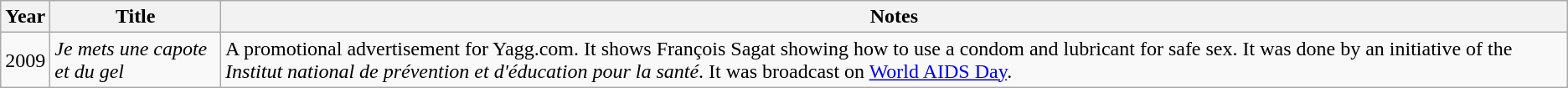<table class="wikitable">
<tr>
<th>Year</th>
<th>Title</th>
<th>Notes</th>
</tr>
<tr>
<td>2009</td>
<td><em>Je mets une capote et du gel</em></td>
<td>A promotional advertisement for Yagg.com. It shows François Sagat showing how to use a condom and lubricant for safe sex. It was done by an initiative of the <em>Institut national de prévention et d'éducation pour la santé</em>. It was broadcast on <a href='#'>World AIDS Day</a>.</td>
</tr>
</table>
